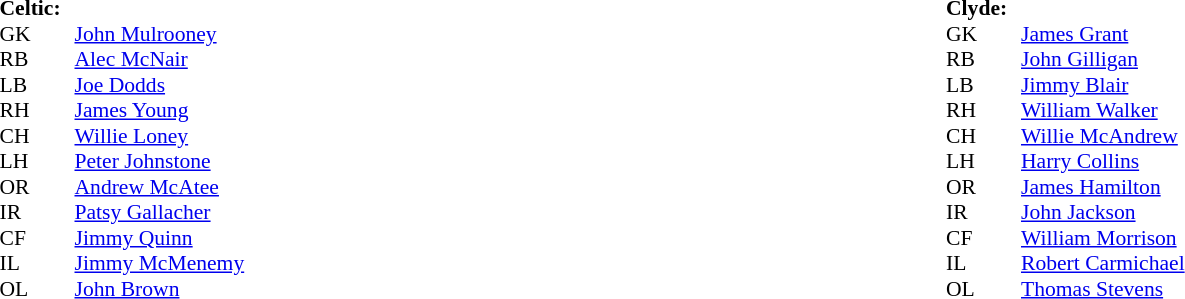<table width="100%">
<tr>
<td valign="top" width="50%"><br><table style="font-size: 90%" cellspacing="0" cellpadding="0">
<tr>
<td colspan="4"><strong>Celtic:</strong></td>
</tr>
<tr>
<th width="25"></th>
<th width="25"></th>
</tr>
<tr>
<td>GK</td>
<td></td>
<td><a href='#'>John Mulrooney</a></td>
</tr>
<tr>
<td>RB</td>
<td></td>
<td><a href='#'>Alec McNair</a></td>
</tr>
<tr>
<td>LB</td>
<td></td>
<td><a href='#'>Joe Dodds</a></td>
</tr>
<tr>
<td>RH</td>
<td></td>
<td><a href='#'>James Young</a></td>
</tr>
<tr>
<td>CH</td>
<td></td>
<td><a href='#'>Willie Loney</a></td>
</tr>
<tr>
<td>LH</td>
<td></td>
<td><a href='#'>Peter Johnstone</a></td>
</tr>
<tr>
<td>OR</td>
<td></td>
<td><a href='#'>Andrew McAtee</a></td>
</tr>
<tr>
<td>IR</td>
<td></td>
<td><a href='#'>Patsy Gallacher</a></td>
</tr>
<tr>
<td>CF</td>
<td></td>
<td><a href='#'>Jimmy Quinn</a></td>
</tr>
<tr>
<td>IL</td>
<td></td>
<td><a href='#'>Jimmy McMenemy</a></td>
</tr>
<tr>
<td>OL</td>
<td></td>
<td><a href='#'>John Brown</a></td>
</tr>
</table>
</td>
<td valign="top" width="50%"><br><table style="font-size: 90%" cellspacing="0" cellpadding="0">
<tr>
<td colspan="4"><strong>Clyde:</strong></td>
</tr>
<tr>
<th width="25"></th>
<th width="25"></th>
</tr>
<tr>
<td>GK</td>
<td></td>
<td><a href='#'>James Grant</a></td>
</tr>
<tr>
<td>RB</td>
<td></td>
<td><a href='#'>John Gilligan</a></td>
</tr>
<tr>
<td>LB</td>
<td></td>
<td><a href='#'>Jimmy Blair</a></td>
</tr>
<tr>
<td>RH</td>
<td></td>
<td><a href='#'>William Walker</a></td>
</tr>
<tr>
<td>CH</td>
<td></td>
<td><a href='#'>Willie McAndrew</a></td>
</tr>
<tr>
<td>LH</td>
<td></td>
<td><a href='#'>Harry Collins</a></td>
</tr>
<tr>
<td>OR</td>
<td></td>
<td><a href='#'>James Hamilton</a></td>
</tr>
<tr>
<td>IR</td>
<td></td>
<td><a href='#'>John Jackson</a></td>
</tr>
<tr>
<td>CF</td>
<td></td>
<td><a href='#'>William Morrison</a></td>
</tr>
<tr>
<td>IL</td>
<td></td>
<td><a href='#'>Robert Carmichael</a></td>
</tr>
<tr>
<td>OL</td>
<td></td>
<td><a href='#'>Thomas Stevens</a></td>
</tr>
</table>
</td>
</tr>
</table>
